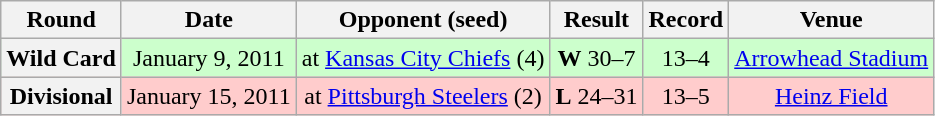<table class="wikitable" style="text-align:center">
<tr>
<th>Round</th>
<th>Date</th>
<th>Opponent (seed)</th>
<th>Result</th>
<th>Record</th>
<th>Venue</th>
</tr>
<tr style="background:#cfc">
<th>Wild Card</th>
<td>January 9, 2011</td>
<td>at <a href='#'>Kansas City Chiefs</a> (4)</td>
<td><strong>W</strong> 30–7</td>
<td>13–4</td>
<td><a href='#'>Arrowhead Stadium</a></td>
</tr>
<tr style="background:#fcc">
<th>Divisional</th>
<td>January 15, 2011</td>
<td>at <a href='#'>Pittsburgh Steelers</a> (2)</td>
<td><strong>L</strong> 24–31</td>
<td>13–5</td>
<td><a href='#'>Heinz Field</a></td>
</tr>
</table>
